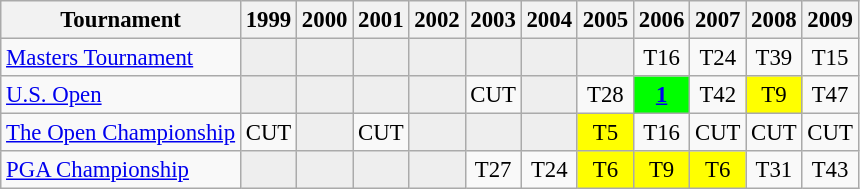<table class="wikitable" style="font-size:95%;text-align:center;">
<tr>
<th>Tournament</th>
<th>1999</th>
<th>2000</th>
<th>2001</th>
<th>2002</th>
<th>2003</th>
<th>2004</th>
<th>2005</th>
<th>2006</th>
<th>2007</th>
<th>2008</th>
<th>2009</th>
</tr>
<tr>
<td align=left><a href='#'>Masters Tournament</a></td>
<td style="background:#eeeeee;"></td>
<td style="background:#eeeeee;"></td>
<td style="background:#eeeeee;"></td>
<td style="background:#eeeeee;"></td>
<td style="background:#eeeeee;"></td>
<td style="background:#eeeeee;"></td>
<td style="background:#eeeeee;"></td>
<td>T16</td>
<td>T24</td>
<td>T39</td>
<td>T15</td>
</tr>
<tr>
<td align=left><a href='#'>U.S. Open</a></td>
<td style="background:#eeeeee;"></td>
<td style="background:#eeeeee;"></td>
<td style="background:#eeeeee;"></td>
<td style="background:#eeeeee;"></td>
<td>CUT</td>
<td style="background:#eeeeee;"></td>
<td>T28</td>
<td style="background:lime;"><strong><a href='#'>1</a></strong></td>
<td>T42</td>
<td style="background:yellow;">T9</td>
<td>T47</td>
</tr>
<tr>
<td align=left><a href='#'>The Open Championship</a></td>
<td>CUT</td>
<td style="background:#eeeeee;"></td>
<td>CUT</td>
<td style="background:#eeeeee;"></td>
<td style="background:#eeeeee;"></td>
<td style="background:#eeeeee;"></td>
<td style="background:yellow;">T5</td>
<td>T16</td>
<td>CUT</td>
<td>CUT</td>
<td>CUT</td>
</tr>
<tr>
<td align=left><a href='#'>PGA Championship</a></td>
<td style="background:#eeeeee;"></td>
<td style="background:#eeeeee;"></td>
<td style="background:#eeeeee;"></td>
<td style="background:#eeeeee;"></td>
<td>T27</td>
<td>T24</td>
<td style="background:yellow;">T6</td>
<td style="background:yellow;">T9</td>
<td style="background:yellow;">T6</td>
<td>T31</td>
<td>T43</td>
</tr>
</table>
